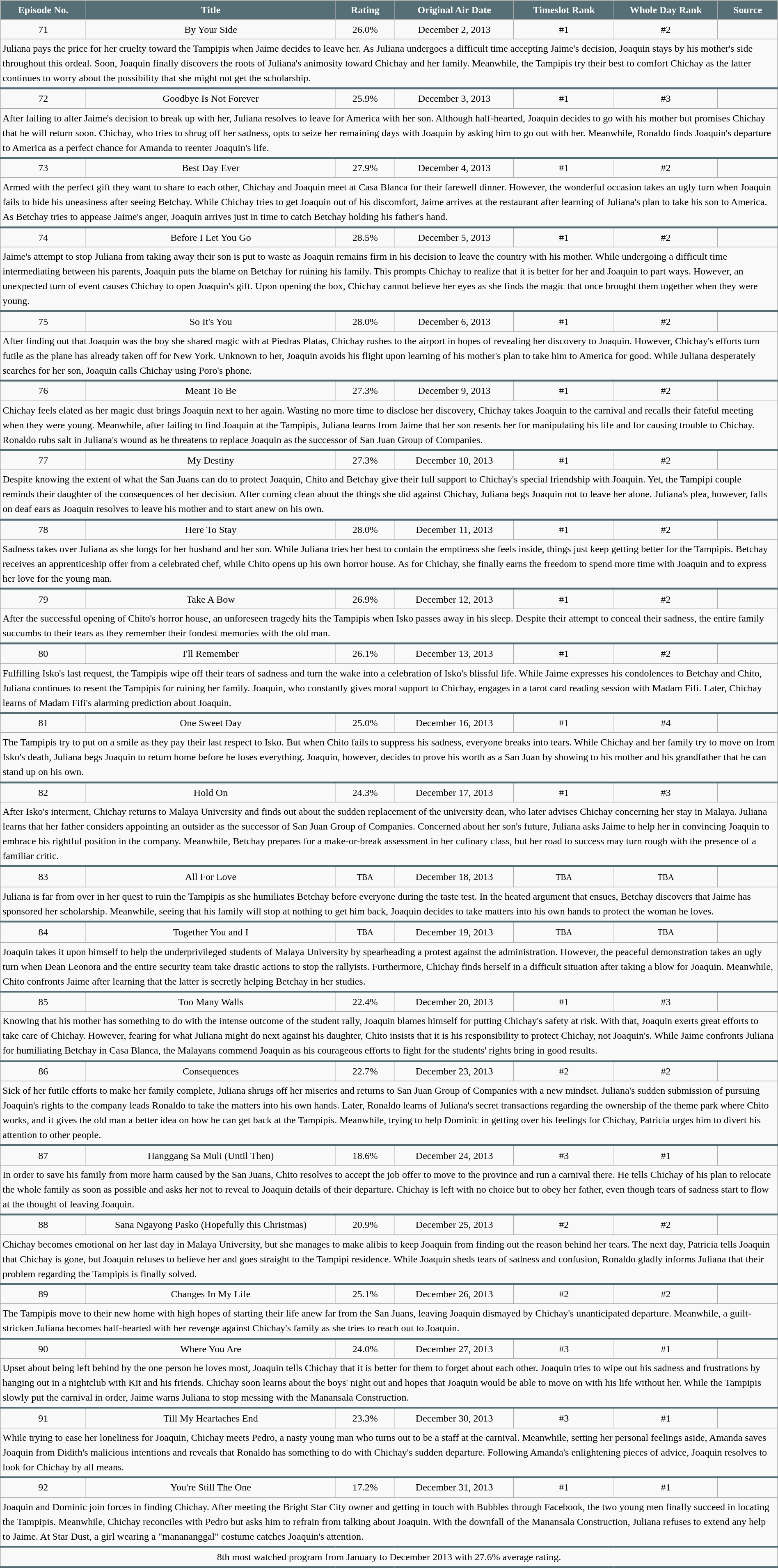<table class="wikitable" style="text-align:center; background:#f9f9f9; line-height:16px; line-height:150%" width="100%">
<tr style="color:white;">
<th style="background:#566e76;">Episode No.</th>
<th style="background:#566e76;">Title</th>
<th style="background:#566e76;">Rating</th>
<th style="background:#566e76;">Original Air Date</th>
<th style="background:#566e76;">Timeslot Rank</th>
<th style="background:#566e76;">Whole Day Rank</th>
<th style="background:#566e76;">Source</th>
</tr>
<tr>
<td>71</td>
<td>By Your Side</td>
<td>26.0%</td>
<td>December 2, 2013</td>
<td>#1</td>
<td>#2</td>
<td></td>
</tr>
<tr>
<td colspan = "7" style="text-align: left; border-bottom: 3px solid #566e76;">Juliana pays the price for her cruelty toward the Tampipis when Jaime decides to leave her. As Juliana undergoes a difficult time accepting Jaime's decision, Joaquin stays by his mother's side throughout this ordeal. Soon, Joaquin finally discovers the roots of Juliana's animosity toward Chichay and her family. Meanwhile, the Tampipis try their best to comfort Chichay as the latter continues to worry about the possibility that she might not get the scholarship.</td>
</tr>
<tr>
<td>72</td>
<td>Goodbye Is Not Forever</td>
<td>25.9%</td>
<td>December 3, 2013</td>
<td>#1</td>
<td>#3</td>
<td></td>
</tr>
<tr>
<td colspan = "7" style="text-align: left; border-bottom: 3px solid #566e76;">After failing to alter Jaime's decision to break up with her, Juliana resolves to leave for America with her son. Although half-hearted, Joaquin decides to go with his mother but promises Chichay that he will return soon. Chichay, who tries to shrug off her sadness, opts to seize her remaining days with Joaquin by asking him to go out with her. Meanwhile, Ronaldo finds Joaquin's departure to America as a perfect chance for Amanda to reenter Joaquin's life.</td>
</tr>
<tr>
<td>73</td>
<td>Best Day Ever</td>
<td>27.9%</td>
<td>December 4, 2013</td>
<td>#1</td>
<td>#2</td>
<td></td>
</tr>
<tr>
<td colspan = "7" style="text-align: left; border-bottom: 3px solid #566e76;">Armed with the perfect gift they want to share to each other, Chichay and Joaquin meet at Casa Blanca for their farewell dinner. However, the wonderful occasion takes an ugly turn when Joaquin fails to hide his uneasiness after seeing Betchay. While Chichay tries to get Joaquin out of his discomfort, Jaime arrives at the restaurant after learning of Juliana's plan to take his son to America. As Betchay tries to appease Jaime's anger, Joaquin arrives just in time to catch Betchay holding his father's hand.</td>
</tr>
<tr>
<td>74</td>
<td>Before I Let You Go</td>
<td>28.5%</td>
<td>December 5, 2013</td>
<td>#1</td>
<td>#2</td>
<td></td>
</tr>
<tr>
<td colspan = "7" style="text-align: left; border-bottom: 3px solid #566e76;">Jaime's attempt to stop Juliana from taking away their son is put to waste as Joaquin remains firm in his decision to leave the country with his mother. While undergoing a difficult time intermediating between his parents, Joaquin puts the blame on Betchay for ruining his family. This prompts Chichay to realize that it is better for her and Joaquin to part ways. However, an unexpected turn of event causes Chichay to open Joaquin's gift. Upon opening the box, Chichay cannot believe her eyes as she finds the magic that once brought them together when they were young.</td>
</tr>
<tr>
<td>75</td>
<td>So It's You</td>
<td>28.0%</td>
<td>December 6, 2013</td>
<td>#1</td>
<td>#2</td>
<td></td>
</tr>
<tr>
<td colspan = "7" style="text-align: left; border-bottom: 3px solid #566e76;">After finding out that Joaquin was the boy she shared magic with at Piedras Platas, Chichay rushes to the airport in hopes of revealing her discovery to Joaquin. However, Chichay's efforts turn futile as the plane has already taken off for New York. Unknown to her, Joaquin avoids his flight upon learning of his mother's plan to take him to America for good. While Juliana desperately searches for her son, Joaquin calls Chichay using Poro's phone.</td>
</tr>
<tr>
<td>76</td>
<td>Meant To Be</td>
<td>27.3%</td>
<td>December 9, 2013</td>
<td>#1</td>
<td>#2</td>
<td></td>
</tr>
<tr>
<td colspan = "7" style="text-align: left; border-bottom: 3px solid #566e76;">Chichay feels elated as her magic dust brings Joaquin next to her again. Wasting no more time to disclose her discovery, Chichay takes Joaquin to the carnival and recalls their fateful meeting when they were young. Meanwhile, after failing to find Joaquin at the Tampipis, Juliana learns from Jaime that her son resents her for manipulating his life and for causing trouble to Chichay. Ronaldo rubs salt in Juliana's wound as he threatens to replace Joaquin as the successor of San Juan Group of Companies.</td>
</tr>
<tr>
<td>77</td>
<td>My Destiny</td>
<td>27.3%</td>
<td>December 10, 2013</td>
<td>#1</td>
<td>#2</td>
<td></td>
</tr>
<tr>
<td colspan = "7" style="text-align: left; border-bottom: 3px solid #566e76;">Despite knowing the extent of what the San Juans can do to protect Joaquin, Chito and Betchay give their full support to Chichay's special friendship with Joaquin. Yet, the Tampipi couple reminds their daughter of the consequences of her decision. After coming clean about the things she did against Chichay, Juliana begs Joaquin not to leave her alone. Juliana's plea, however, falls on deaf ears as Joaquin resolves to leave his mother and to start anew on his own.</td>
</tr>
<tr>
<td>78</td>
<td>Here To Stay</td>
<td>28.0%</td>
<td>December 11, 2013</td>
<td>#1</td>
<td>#2</td>
<td></td>
</tr>
<tr>
<td colspan = "7" style="text-align: left; border-bottom: 3px solid #566e76;">Sadness takes over Juliana as she longs for her husband and her son. While Juliana tries her best to contain the emptiness she feels inside, things just keep getting better for the Tampipis. Betchay receives an apprenticeship offer from a celebrated chef, while Chito opens up his own horror house. As for Chichay, she finally earns the freedom to spend more time with Joaquin and to express her love for the young man.</td>
</tr>
<tr>
<td>79</td>
<td>Take A Bow</td>
<td>26.9%</td>
<td>December 12, 2013</td>
<td>#1</td>
<td>#2</td>
<td></td>
</tr>
<tr>
<td colspan = "7" style="text-align: left; border-bottom: 3px solid #566e76;">After the successful opening of Chito's horror house, an unforeseen tragedy hits the Tampipis when Isko passes away in his sleep. Despite their attempt to conceal their sadness, the entire family succumbs to their tears as they remember their fondest memories with the old man.</td>
</tr>
<tr>
<td>80</td>
<td>I'll Remember</td>
<td>26.1%</td>
<td>December 13, 2013</td>
<td>#1</td>
<td>#2</td>
<td></td>
</tr>
<tr>
<td colspan = "7" style="text-align: left; border-bottom: 3px solid #566e76;">Fulfilling Isko's last request, the Tampipis wipe off their tears of sadness and turn the wake into a celebration of Isko's blissful life. While Jaime expresses his condolences to Betchay and Chito, Juliana continues to resent the Tampipis for ruining her family. Joaquin, who constantly gives moral support to Chichay, engages in a tarot card reading session with Madam Fifi. Later, Chichay learns of Madam Fifi's alarming prediction about Joaquin.</td>
</tr>
<tr>
<td>81</td>
<td>One Sweet Day</td>
<td>25.0%</td>
<td>December 16, 2013</td>
<td>#1</td>
<td>#4</td>
<td></td>
</tr>
<tr>
<td colspan = "7" style="text-align: left; border-bottom: 3px solid #566e76;">The Tampipis try to put on a smile as they pay their last respect to Isko. But when Chito fails to suppress his sadness, everyone breaks into tears. While Chichay and her family try to move on from Isko's death, Juliana begs Joaquin to return home before he loses everything. Joaquin, however, decides to prove his worth as a San Juan by showing to his mother and his grandfather that he can stand up on his own.</td>
</tr>
<tr>
<td>82</td>
<td>Hold On</td>
<td>24.3%</td>
<td>December 17, 2013</td>
<td>#1</td>
<td>#3</td>
<td></td>
</tr>
<tr>
<td colspan = "7" style="text-align: left; border-bottom: 3px solid #566e76;">After Isko's interment, Chichay returns to Malaya University and finds out about the sudden replacement of the university dean, who later advises Chichay concerning her stay in Malaya. Juliana learns that her father considers appointing an outsider as the successor of San Juan Group of Companies. Concerned about her son's future, Juliana asks Jaime to help her in convincing Joaquin to embrace his rightful position in the company. Meanwhile, Betchay prepares for a make-or-break assessment in her culinary class, but her road to success may turn rough with the presence of a familiar critic.</td>
</tr>
<tr>
<td>83</td>
<td>All For Love</td>
<td><span><small>TBA</small></span></td>
<td>December 18, 2013</td>
<td><span><small>TBA</small></span></td>
<td><span><small>TBA</small></span></td>
</tr>
<tr>
<td colspan = "7" style="text-align: left; border-bottom: 3px solid #566e76;">Juliana is far from over in her quest to ruin the Tampipis as she humiliates Betchay before everyone during the taste test. In the heated argument that ensues, Betchay discovers that Jaime has sponsored her scholarship. Meanwhile, seeing that his family will stop at nothing to get him back, Joaquin decides to take matters into his own hands to protect the woman he loves.</td>
</tr>
<tr>
<td>84</td>
<td>Together You and I</td>
<td><span><small>TBA</small></span></td>
<td>December 19, 2013</td>
<td><span><small>TBA</small></span></td>
<td><span><small>TBA</small></span></td>
</tr>
<tr>
<td colspan = "7" style="text-align: left; border-bottom: 3px solid #566e76;">Joaquin takes it upon himself to help the underprivileged students of Malaya University by spearheading a protest against the administration. However, the peaceful demonstration takes an ugly turn when Dean Leonora and the entire security team take drastic actions to stop the rallyists. Furthermore, Chichay finds herself in a difficult situation after taking a blow for Joaquin. Meanwhile, Chito confronts Jaime after learning that the latter is secretly helping Betchay in her studies.</td>
</tr>
<tr>
<td>85</td>
<td>Too Many Walls</td>
<td>22.4%</td>
<td>December 20, 2013</td>
<td>#1</td>
<td>#3</td>
<td></td>
</tr>
<tr>
<td colspan = "7" style="text-align: left; border-bottom: 3px solid #566e76;">Knowing that his mother has something to do with the intense outcome of the student rally, Joaquin blames himself for putting Chichay's safety at risk. With that, Joaquin exerts great efforts to take care of Chichay. However, fearing for what Juliana might do next against his daughter, Chito insists that it is his responsibility to protect Chichay, not Joaquin's. While Jaime confronts Juliana for humiliating Betchay in Casa Blanca, the Malayans commend Joaquin as his courageous efforts to fight for the students' rights bring in good results.</td>
</tr>
<tr>
<td>86</td>
<td>Consequences</td>
<td>22.7%</td>
<td>December 23, 2013</td>
<td>#2</td>
<td>#2</td>
<td></td>
</tr>
<tr>
<td colspan = "7" style="text-align: left; border-bottom: 3px solid #566e76;">Sick of her futile efforts to make her family complete, Juliana shrugs off her miseries and returns to San Juan Group of Companies with a new mindset. Juliana's sudden submission of pursuing Joaquin's rights to the company leads Ronaldo to take the matters into his own hands. Later, Ronaldo learns of Juliana's secret transactions regarding the ownership of the theme park where Chito works, and it gives the old man a better idea on how he can get back at the Tampipis. Meanwhile, trying to help Dominic in getting over his feelings for Chichay, Patricia urges him to divert his attention to other people.</td>
</tr>
<tr>
<td>87</td>
<td>Hanggang Sa Muli (Until Then)</td>
<td>18.6%</td>
<td>December 24, 2013</td>
<td>#3</td>
<td>#1</td>
<td></td>
</tr>
<tr>
<td colspan = "7" style="text-align: left; border-bottom: 3px solid #566e76;">In order to save his family from more harm caused by the San Juans, Chito resolves to accept the job offer to move to the province and run a carnival there. He tells Chichay of his plan to relocate the whole family as soon as possible and asks her not to reveal to Joaquin details of their departure. Chichay is left with no choice but to obey her father, even though tears of sadness start to flow at the thought of leaving Joaquin.</td>
</tr>
<tr>
<td>88</td>
<td>Sana Ngayong Pasko (Hopefully this Christmas)</td>
<td>20.9%</td>
<td>December 25, 2013</td>
<td>#2</td>
<td>#2</td>
<td></td>
</tr>
<tr>
<td colspan = "7" style="text-align: left; border-bottom: 3px solid #566e76;">Chichay becomes emotional on her last day in Malaya University, but she manages to make alibis to keep Joaquin from finding out the reason behind her tears. The next day, Patricia tells Joaquin that Chichay is gone, but Joaquin refuses to believe her and goes straight to the Tampipi residence. While Joaquin sheds tears of sadness and confusion, Ronaldo gladly informs Juliana that their problem regarding the Tampipis is finally solved.</td>
</tr>
<tr>
<td>89</td>
<td>Changes In My Life</td>
<td>25.1%</td>
<td>December 26, 2013</td>
<td>#2</td>
<td>#2</td>
<td></td>
</tr>
<tr>
<td colspan = "7" style="text-align: left; border-bottom: 3px solid #566e76;">The Tampipis move to their new home with high hopes of starting their life anew far from the San Juans, leaving Joaquin dismayed by Chichay's unanticipated departure. Meanwhile, a guilt-stricken Juliana becomes half-hearted with her revenge against Chichay's family as she tries to reach out to Joaquin.</td>
</tr>
<tr>
<td>90</td>
<td>Where You Are</td>
<td>24.0%</td>
<td>December 27, 2013</td>
<td>#3</td>
<td>#1</td>
<td></td>
</tr>
<tr>
<td colspan = "7" style="text-align: left; border-bottom: 3px solid #566e76;">Upset about being left behind by the one person he loves most, Joaquin tells Chichay that it is better for them to forget about each other. Joaquin tries to wipe out his sadness and frustrations by hanging out in a nightclub with Kit and his friends. Chichay soon learns about the boys' night out and hopes that Joaquin would be able to move on with his life without her. While the Tampipis slowly put the carnival in order, Jaime warns Juliana to stop messing with the Manansala Construction.</td>
</tr>
<tr>
<td>91</td>
<td>Till My Heartaches End</td>
<td>23.3%</td>
<td>December 30, 2013</td>
<td>#3</td>
<td>#1</td>
<td></td>
</tr>
<tr>
<td colspan = "7" style="text-align: left; border-bottom: 3px solid #566e76;">While trying to ease her loneliness for Joaquin, Chichay meets Pedro, a nasty young man who turns out to be a staff at the carnival. Meanwhile, setting her personal feelings aside, Amanda saves Joaquin from Didith's malicious intentions and reveals that Ronaldo has something to do with Chichay's sudden departure. Following Amanda's enlightening pieces of advice, Joaquin resolves to look for Chichay by all means.</td>
</tr>
<tr>
<td>92</td>
<td>You're Still The One</td>
<td>17.2%</td>
<td>December 31, 2013</td>
<td>#1</td>
<td>#1</td>
<td></td>
</tr>
<tr>
<td colspan = "7" style="text-align: left; border-bottom: 3px solid #566e76;">Joaquin and Dominic join forces in finding Chichay. After meeting the Bright Star City owner and getting in touch with Bubbles through Facebook, the two young men finally succeed in locating the Tampipis. Meanwhile, Chichay reconciles with Pedro but asks him to refrain from talking about Joaquin. With the downfall of the Manansala Construction, Juliana refuses to extend any help to Jaime. At Star Dust, a girl wearing a "manananggal" costume catches Joaquin's attention.</td>
</tr>
<tr>
<td colspan = "7" style="border-bottom: 3px solid #566e76;">8th most watched program from January to December 2013 with 27.6% average rating.</td>
</tr>
</table>
